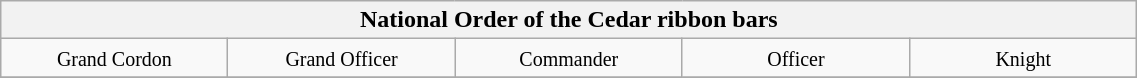<table align=center class=wikitable width=60%>
<tr>
<th colspan=5>National Order of the Cedar ribbon bars</th>
</tr>
<tr>
<td width=20% valign=top align=center><small>Grand Cordon</small></td>
<td width=20% valign=top align=center><small>Grand Officer</small></td>
<td width=20% valign=top align=center><small>Commander</small></td>
<td width=20% valign=top align=center><small>Officer</small></td>
<td width=20% valign=top align=center><small>Knight</small></td>
</tr>
<tr>
</tr>
</table>
